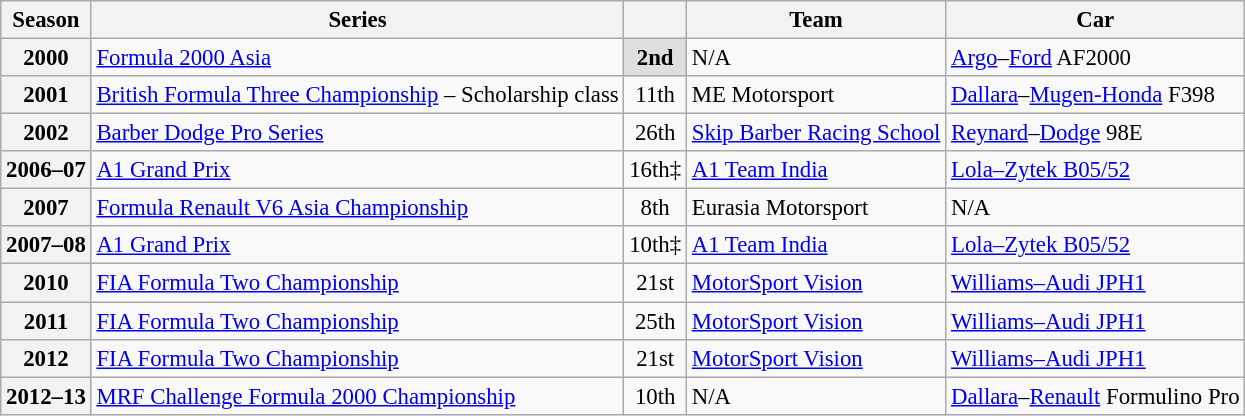<table class="wikitable" style="font-size: 95%; text-align:left">
<tr>
<th>Season</th>
<th>Series</th>
<th></th>
<th>Team</th>
<th>Car</th>
</tr>
<tr>
<th>2000</th>
<td><a href='#'>Formula 2000 Asia</a></td>
<td align=center style="background:#DFDFDF;"><strong>2nd</strong></td>
<td>N/A</td>
<td><a href='#'>Argo</a>–<a href='#'>Ford</a> AF2000</td>
</tr>
<tr>
<th>2001</th>
<td nowrap><a href='#'>British Formula Three Championship</a> – Scholarship class</td>
<td align=center>11th</td>
<td>ME Motorsport</td>
<td><a href='#'>Dallara</a>–<a href='#'>Mugen-Honda</a> F398</td>
</tr>
<tr>
<th>2002</th>
<td><a href='#'>Barber Dodge Pro Series</a></td>
<td align=center>26th</td>
<td nowrap><a href='#'>Skip Barber Racing School</a></td>
<td><a href='#'>Reynard</a>–<a href='#'>Dodge</a> 98E</td>
</tr>
<tr>
<th>2006–07</th>
<td><a href='#'>A1 Grand Prix</a></td>
<td align=center>16th‡</td>
<td><a href='#'>A1 Team India</a></td>
<td><a href='#'>Lola–Zytek B05/52</a></td>
</tr>
<tr>
<th>2007</th>
<td><a href='#'>Formula Renault V6 Asia Championship</a></td>
<td align=center>8th</td>
<td>Eurasia Motorsport</td>
<td>N/A</td>
</tr>
<tr>
<th>2007–08</th>
<td><a href='#'>A1 Grand Prix</a></td>
<td align=center>10th‡</td>
<td><a href='#'>A1 Team India</a></td>
<td><a href='#'>Lola–Zytek B05/52</a></td>
</tr>
<tr>
<th>2010</th>
<td><a href='#'>FIA Formula Two Championship</a></td>
<td align=center>21st</td>
<td><a href='#'>MotorSport Vision</a></td>
<td><a href='#'>Williams–Audi JPH1</a></td>
</tr>
<tr>
<th>2011</th>
<td><a href='#'>FIA Formula Two Championship</a></td>
<td align=center>25th</td>
<td><a href='#'>MotorSport Vision</a></td>
<td><a href='#'>Williams–Audi JPH1</a></td>
</tr>
<tr>
<th>2012</th>
<td><a href='#'>FIA Formula Two Championship</a></td>
<td align=center>21st</td>
<td><a href='#'>MotorSport Vision</a></td>
<td><a href='#'>Williams–Audi JPH1</a></td>
</tr>
<tr>
<th>2012–13</th>
<td><a href='#'>MRF Challenge Formula 2000 Championship</a></td>
<td align=center>10th</td>
<td>N/A</td>
<td nowrap><a href='#'>Dallara</a>–<a href='#'>Renault</a> Formulino Pro</td>
</tr>
</table>
